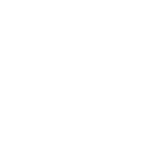<table style="border-collapse:collapse;clear:left;border:0;margin:0 auto;">
<tr>
<td><br>









</td>
<td style="padding:3em;vertical-align:top;background-color:white;"></td>
</tr>
</table>
